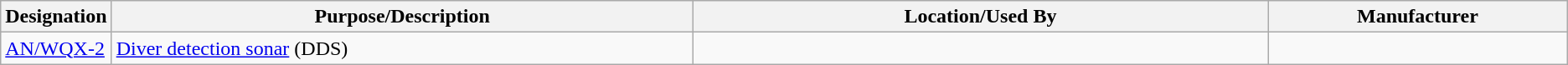<table class="wikitable sortable">
<tr>
<th scope="col">Designation</th>
<th scope="col" style="width: 500px;">Purpose/Description</th>
<th scope="col" style="width: 500px;">Location/Used By</th>
<th scope="col" style="width: 250px;">Manufacturer</th>
</tr>
<tr>
<td><a href='#'>AN/WQX-2</a></td>
<td><a href='#'>Diver detection sonar</a> (DDS)</td>
<td></td>
<td></td>
</tr>
</table>
